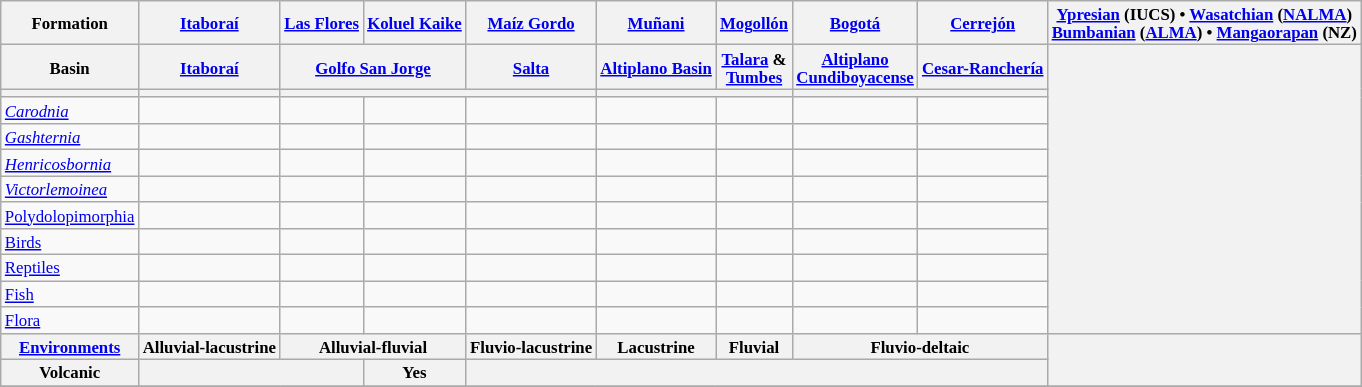<table class="wikitable" style="font-size: 70%">
<tr>
<th>Formation</th>
<th><a href='#'>Itaboraí</a></th>
<th><a href='#'>Las Flores</a></th>
<th><a href='#'>Koluel Kaike</a></th>
<th><a href='#'>Maíz Gordo</a></th>
<th><a href='#'>Muñani</a></th>
<th><a href='#'>Mogollón</a></th>
<th><a href='#'>Bogotá</a></th>
<th><a href='#'>Cerrejón</a></th>
<th><a href='#'>Ypresian</a> (IUCS) • <a href='#'>Wasatchian</a> (<a href='#'>NALMA</a>)<br><a href='#'>Bumbanian</a> (<a href='#'>ALMA</a>) • <a href='#'>Mangaorapan</a> (NZ)</th>
</tr>
<tr>
<th>Basin</th>
<th><a href='#'>Itaboraí</a></th>
<th colspan=2><a href='#'>Golfo San Jorge</a></th>
<th><a href='#'>Salta</a></th>
<th><a href='#'>Altiplano Basin</a></th>
<th><a href='#'>Talara</a> &<br><a href='#'>Tumbes</a></th>
<th><a href='#'>Altiplano<br>Cundiboyacense</a></th>
<th><a href='#'>Cesar-Ranchería</a></th>
<th align=center rowspan=11></th>
</tr>
<tr>
<th></th>
<th></th>
<th colspan=3></th>
<th colspan=2></th>
<th colspan=2></th>
</tr>
<tr>
<td><em><a href='#'>Carodnia</a></em></td>
<td align=center></td>
<td align=center></td>
<td align=center></td>
<td align=center></td>
<td align=center></td>
<td align=center></td>
<td align=center></td>
<td align=center></td>
</tr>
<tr>
<td><em><a href='#'>Gashternia</a></em></td>
<td align=center></td>
<td align=center></td>
<td align=center></td>
<td align=center></td>
<td align=center></td>
<td align=center></td>
<td align=center></td>
<td align=center></td>
</tr>
<tr>
<td><em><a href='#'>Henricosbornia</a></em></td>
<td align=center></td>
<td align=center></td>
<td align=center></td>
<td align=center></td>
<td align=center></td>
<td align=center></td>
<td align=center></td>
<td align=center></td>
</tr>
<tr>
<td><em><a href='#'>Victorlemoinea</a></em></td>
<td align=center></td>
<td align=center></td>
<td align=center></td>
<td align=center></td>
<td align=center></td>
<td align=center></td>
<td align=center></td>
<td align=center></td>
</tr>
<tr>
<td><a href='#'>Polydolopimorphia</a></td>
<td align=center></td>
<td align=center></td>
<td align=center></td>
<td align=center></td>
<td align=center></td>
<td align=center></td>
<td align=center></td>
<td align=center></td>
</tr>
<tr>
<td><a href='#'>Birds</a></td>
<td align=center></td>
<td align=center></td>
<td align=center></td>
<td align=center></td>
<td align=center></td>
<td align=center></td>
<td align=center></td>
<td align=center></td>
</tr>
<tr>
<td><a href='#'>Reptiles</a></td>
<td align=center></td>
<td align=center></td>
<td align=center></td>
<td align=center></td>
<td align=center></td>
<td align=center></td>
<td align=center></td>
<td align=center></td>
</tr>
<tr>
<td><a href='#'>Fish</a></td>
<td align=center></td>
<td align=center></td>
<td align=center></td>
<td align=center></td>
<td align=center></td>
<td align=center></td>
<td align=center></td>
<td align=center></td>
</tr>
<tr>
<td><a href='#'>Flora</a></td>
<td align=center></td>
<td align=center></td>
<td align=center></td>
<td align=center></td>
<td align=center></td>
<td align=center></td>
<td align=center></td>
<td align=center></td>
</tr>
<tr>
<th><a href='#'>Environments</a></th>
<th>Alluvial-lacustrine</th>
<th colspan=2>Alluvial-fluvial</th>
<th>Fluvio-lacustrine</th>
<th>Lacustrine</th>
<th>Fluvial</th>
<th colspan=2>Fluvio-deltaic</th>
<th rowspan=2 align=left><br><br></th>
</tr>
<tr>
<th>Volcanic</th>
<th colspan=2></th>
<th>Yes</th>
<th colspan=5></th>
</tr>
<tr>
</tr>
</table>
